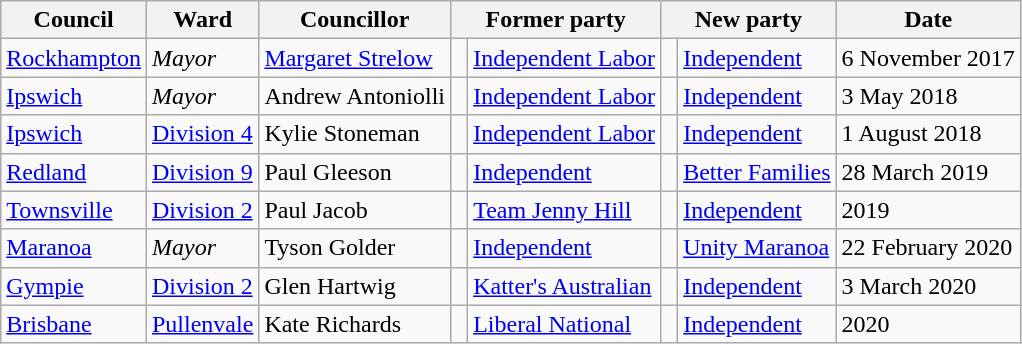<table class="wikitable sortable">
<tr>
<th>Council</th>
<th>Ward</th>
<th>Councillor</th>
<th colspan="2">Former party</th>
<th colspan="2">New party</th>
<th>Date</th>
</tr>
<tr>
<td><a href='#'>Rockhampton</a></td>
<td><em>Mayor</em></td>
<td><a href='#'>Margaret Strelow</a></td>
<td> </td>
<td><a href='#'>Independent Labor</a></td>
<td> </td>
<td><a href='#'>Independent</a></td>
<td>6 November 2017</td>
</tr>
<tr>
<td><a href='#'>Ipswich</a></td>
<td><em>Mayor</em></td>
<td>Andrew Antoniolli</td>
<td> </td>
<td><a href='#'>Independent Labor</a></td>
<td> </td>
<td><a href='#'>Independent</a></td>
<td>3 May 2018</td>
</tr>
<tr>
<td><a href='#'>Ipswich</a></td>
<td><a href='#'>Division 4</a></td>
<td>Kylie Stoneman</td>
<td> </td>
<td><a href='#'>Independent Labor</a></td>
<td> </td>
<td><a href='#'>Independent</a></td>
<td>1 August 2018</td>
</tr>
<tr>
<td><a href='#'>Redland</a></td>
<td><a href='#'>Division 9</a></td>
<td>Paul Gleeson</td>
<td> </td>
<td><a href='#'>Independent</a></td>
<td> </td>
<td><a href='#'>Better Families</a></td>
<td>28 March 2019</td>
</tr>
<tr>
<td><a href='#'>Townsville</a></td>
<td><a href='#'>Division 2</a></td>
<td>Paul Jacob</td>
<td> </td>
<td><a href='#'>Team Jenny Hill</a></td>
<td> </td>
<td><a href='#'>Independent</a></td>
<td>2019</td>
</tr>
<tr>
<td><a href='#'>Maranoa</a></td>
<td><em>Mayor</em></td>
<td>Tyson Golder</td>
<td> </td>
<td><a href='#'>Independent</a></td>
<td> </td>
<td><a href='#'>Unity Maranoa</a></td>
<td>22 February 2020</td>
</tr>
<tr>
<td><a href='#'>Gympie</a></td>
<td><a href='#'>Division 2</a></td>
<td>Glen Hartwig</td>
<td> </td>
<td><a href='#'>Katter's Australian</a></td>
<td> </td>
<td><a href='#'>Independent</a></td>
<td>3 March 2020</td>
</tr>
<tr>
<td><a href='#'>Brisbane</a></td>
<td><a href='#'>Pullenvale</a></td>
<td>Kate Richards</td>
<td> </td>
<td><a href='#'>Liberal National</a></td>
<td> </td>
<td><a href='#'>Independent</a></td>
<td>2020</td>
</tr>
</table>
